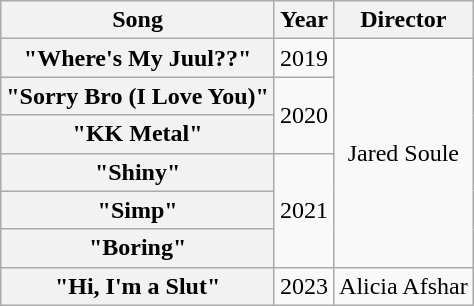<table class="wikitable plainrowheaders" style="text-align:center;">
<tr>
<th>Song</th>
<th>Year</th>
<th>Director</th>
</tr>
<tr>
<th scope="row">"Where's My Juul??"</th>
<td>2019</td>
<td rowspan="6">Jared Soule</td>
</tr>
<tr>
<th scope="row">"Sorry Bro (I Love You)" </th>
<td rowspan="2">2020</td>
</tr>
<tr>
<th scope="row">"KK Metal" </th>
</tr>
<tr>
<th scope="row">"Shiny"</th>
<td rowspan="3">2021</td>
</tr>
<tr>
<th scope="row">"Simp"</th>
</tr>
<tr>
<th scope="row">"Boring"</th>
</tr>
<tr>
<th scope="row">"Hi, I'm a Slut" </th>
<td>2023</td>
<td>Alicia Afshar</td>
</tr>
</table>
